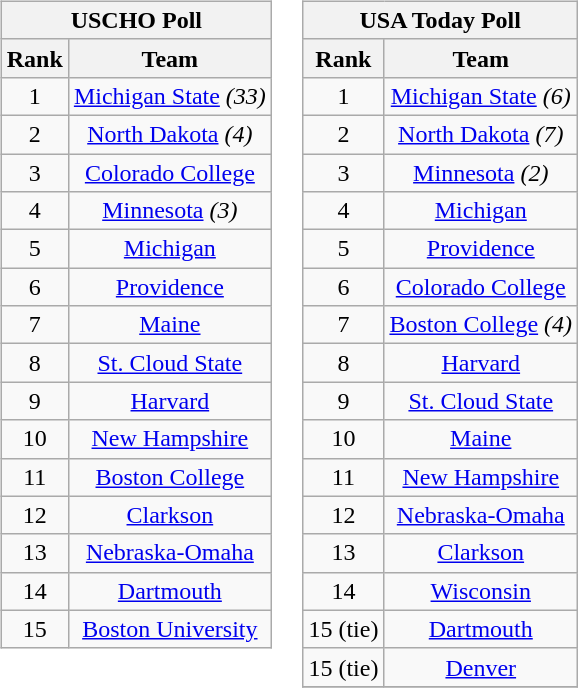<table>
<tr style="vertical-align:top;">
<td><br><table class="wikitable" style="text-align:center;">
<tr>
<th colspan=2><strong>USCHO Poll</strong></th>
</tr>
<tr>
<th>Rank</th>
<th>Team</th>
</tr>
<tr>
<td>1</td>
<td><a href='#'>Michigan State</a> <em>(33)</em></td>
</tr>
<tr>
<td>2</td>
<td><a href='#'>North Dakota</a> <em>(4)</em></td>
</tr>
<tr>
<td>3</td>
<td><a href='#'>Colorado College</a></td>
</tr>
<tr>
<td>4</td>
<td><a href='#'>Minnesota</a> <em>(3)</em></td>
</tr>
<tr>
<td>5</td>
<td><a href='#'>Michigan</a></td>
</tr>
<tr>
<td>6</td>
<td><a href='#'>Providence</a></td>
</tr>
<tr>
<td>7</td>
<td><a href='#'>Maine</a></td>
</tr>
<tr>
<td>8</td>
<td><a href='#'>St. Cloud State</a></td>
</tr>
<tr>
<td>9</td>
<td><a href='#'>Harvard</a></td>
</tr>
<tr>
<td>10</td>
<td><a href='#'>New Hampshire</a></td>
</tr>
<tr>
<td>11</td>
<td><a href='#'>Boston College</a></td>
</tr>
<tr>
<td>12</td>
<td><a href='#'>Clarkson</a></td>
</tr>
<tr>
<td>13</td>
<td><a href='#'>Nebraska-Omaha</a></td>
</tr>
<tr>
<td>14</td>
<td><a href='#'>Dartmouth</a></td>
</tr>
<tr>
<td>15</td>
<td><a href='#'>Boston University</a></td>
</tr>
</table>
</td>
<td><br><table class="wikitable" style="text-align:center;">
<tr>
<th colspan=2><strong>USA Today Poll</strong></th>
</tr>
<tr>
<th>Rank</th>
<th>Team</th>
</tr>
<tr>
<td>1</td>
<td><a href='#'>Michigan State</a> <em>(6)</em></td>
</tr>
<tr>
<td>2</td>
<td><a href='#'>North Dakota</a> <em>(7)</em></td>
</tr>
<tr>
<td>3</td>
<td><a href='#'>Minnesota</a> <em>(2)</em></td>
</tr>
<tr>
<td>4</td>
<td><a href='#'>Michigan</a></td>
</tr>
<tr>
<td>5</td>
<td><a href='#'>Providence</a></td>
</tr>
<tr>
<td>6</td>
<td><a href='#'>Colorado College</a></td>
</tr>
<tr>
<td>7</td>
<td><a href='#'>Boston College</a> <em>(4)</em></td>
</tr>
<tr>
<td>8</td>
<td><a href='#'>Harvard</a></td>
</tr>
<tr>
<td>9</td>
<td><a href='#'>St. Cloud State</a></td>
</tr>
<tr>
<td>10</td>
<td><a href='#'>Maine</a></td>
</tr>
<tr>
<td>11</td>
<td><a href='#'>New Hampshire</a></td>
</tr>
<tr>
<td>12</td>
<td><a href='#'>Nebraska-Omaha</a></td>
</tr>
<tr>
<td>13</td>
<td><a href='#'>Clarkson</a></td>
</tr>
<tr>
<td>14</td>
<td><a href='#'>Wisconsin</a></td>
</tr>
<tr>
<td>15 (tie)</td>
<td><a href='#'>Dartmouth</a></td>
</tr>
<tr>
<td>15 (tie)</td>
<td><a href='#'>Denver</a></td>
</tr>
<tr>
</tr>
</table>
</td>
</tr>
</table>
